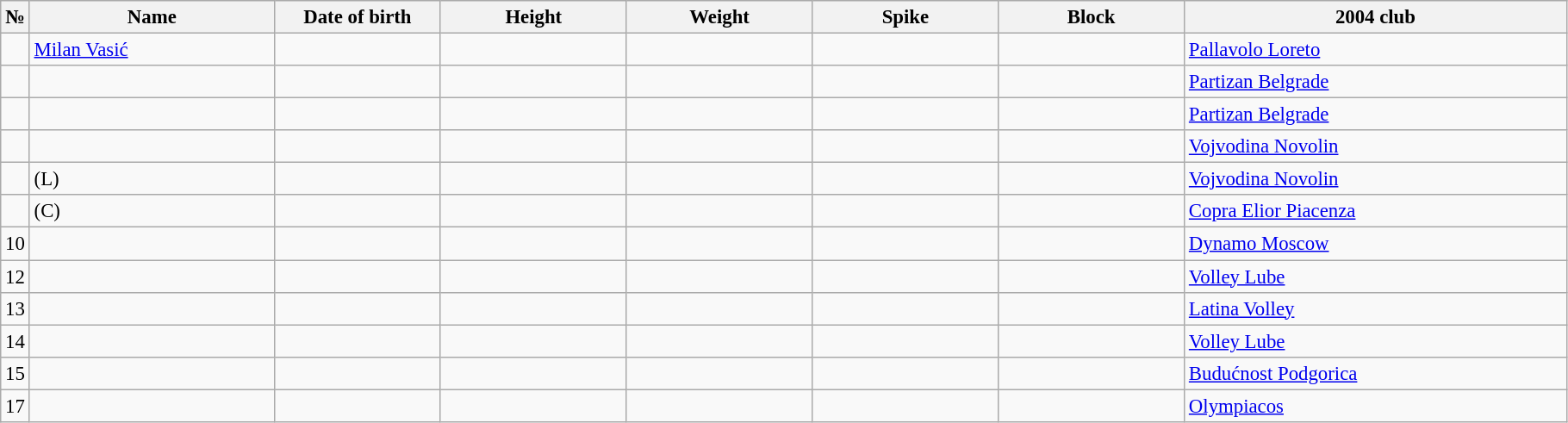<table class="wikitable sortable" style="font-size:95%; text-align:center;">
<tr>
<th>№</th>
<th style="width:12em">Name</th>
<th style="width:8em">Date of birth</th>
<th style="width:9em">Height</th>
<th style="width:9em">Weight</th>
<th style="width:9em">Spike</th>
<th style="width:9em">Block</th>
<th style="width:19em">2004 club</th>
</tr>
<tr>
<td></td>
<td style="text-align:left;"><a href='#'>Milan Vasić</a></td>
<td style="text-align:right;"></td>
<td></td>
<td></td>
<td></td>
<td></td>
<td style="text-align:left;"> <a href='#'>Pallavolo Loreto</a></td>
</tr>
<tr>
<td></td>
<td style="text-align:left;"></td>
<td style="text-align:right;"></td>
<td></td>
<td></td>
<td></td>
<td></td>
<td style="text-align:left;"> <a href='#'>Partizan Belgrade</a></td>
</tr>
<tr>
<td></td>
<td style="text-align:left;"></td>
<td style="text-align:right;"></td>
<td></td>
<td></td>
<td></td>
<td></td>
<td style="text-align:left;"> <a href='#'>Partizan Belgrade</a></td>
</tr>
<tr>
<td></td>
<td style="text-align:left;"></td>
<td style="text-align:right;"></td>
<td></td>
<td></td>
<td></td>
<td></td>
<td style="text-align:left;"> <a href='#'>Vojvodina Novolin</a></td>
</tr>
<tr>
<td></td>
<td style="text-align:left;"> (L)</td>
<td style="text-align:right;"></td>
<td></td>
<td></td>
<td></td>
<td></td>
<td style="text-align:left;"> <a href='#'>Vojvodina Novolin</a></td>
</tr>
<tr>
<td></td>
<td style="text-align:left;"> (C)</td>
<td style="text-align:right;"></td>
<td></td>
<td></td>
<td></td>
<td></td>
<td style="text-align:left;"> <a href='#'>Copra Elior Piacenza</a></td>
</tr>
<tr>
<td>10</td>
<td style="text-align:left;"></td>
<td style="text-align:right;"></td>
<td></td>
<td></td>
<td></td>
<td></td>
<td style="text-align:left;"> <a href='#'>Dynamo Moscow</a></td>
</tr>
<tr>
<td>12</td>
<td style="text-align:left;"></td>
<td style="text-align:right;"></td>
<td></td>
<td></td>
<td></td>
<td></td>
<td style="text-align:left;"> <a href='#'>Volley Lube</a></td>
</tr>
<tr>
<td>13</td>
<td style="text-align:left;"></td>
<td style="text-align:right;"></td>
<td></td>
<td></td>
<td></td>
<td></td>
<td style="text-align:left;"> <a href='#'>Latina Volley</a></td>
</tr>
<tr>
<td>14</td>
<td style="text-align:left;"></td>
<td style="text-align:right;"></td>
<td></td>
<td></td>
<td></td>
<td></td>
<td style="text-align:left;"> <a href='#'>Volley Lube</a></td>
</tr>
<tr>
<td>15</td>
<td style="text-align:left;"></td>
<td style="text-align:right;"></td>
<td></td>
<td></td>
<td></td>
<td></td>
<td style="text-align:left;"> <a href='#'>Budućnost Podgorica</a></td>
</tr>
<tr>
<td>17</td>
<td style="text-align:left;"></td>
<td style="text-align:right;"></td>
<td></td>
<td></td>
<td></td>
<td></td>
<td style="text-align:left;"> <a href='#'>Olympiacos</a></td>
</tr>
</table>
